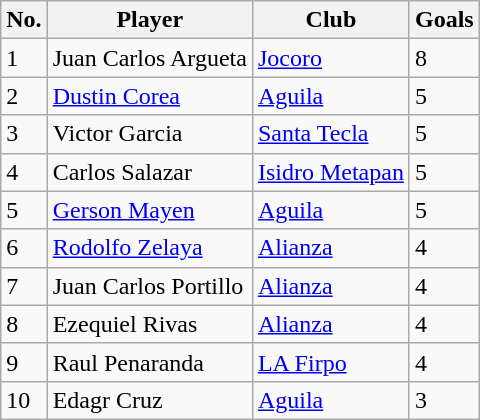<table class="wikitable">
<tr>
<th>No.</th>
<th>Player</th>
<th>Club</th>
<th>Goals</th>
</tr>
<tr>
<td>1</td>
<td> Juan Carlos Argueta</td>
<td><a href='#'>Jocoro</a></td>
<td>8</td>
</tr>
<tr>
<td>2</td>
<td> <a href='#'>Dustin Corea</a></td>
<td><a href='#'>Aguila</a></td>
<td>5</td>
</tr>
<tr>
<td>3</td>
<td> Victor Garcia</td>
<td><a href='#'>Santa Tecla</a></td>
<td>5</td>
</tr>
<tr>
<td>4</td>
<td> Carlos Salazar</td>
<td><a href='#'>Isidro Metapan</a></td>
<td>5</td>
</tr>
<tr>
<td>5</td>
<td> <a href='#'>Gerson Mayen</a></td>
<td><a href='#'>Aguila</a></td>
<td>5</td>
</tr>
<tr>
<td>6</td>
<td> <a href='#'>Rodolfo Zelaya</a></td>
<td><a href='#'>Alianza</a></td>
<td>4</td>
</tr>
<tr>
<td>7</td>
<td> Juan Carlos Portillo</td>
<td><a href='#'>Alianza</a></td>
<td>4</td>
</tr>
<tr>
<td>8</td>
<td> Ezequiel Rivas</td>
<td><a href='#'>Alianza</a></td>
<td>4</td>
</tr>
<tr>
<td>9</td>
<td> Raul Penaranda</td>
<td><a href='#'>LA Firpo</a></td>
<td>4</td>
</tr>
<tr>
<td>10</td>
<td> Edagr Cruz</td>
<td><a href='#'>Aguila</a></td>
<td>3</td>
</tr>
</table>
